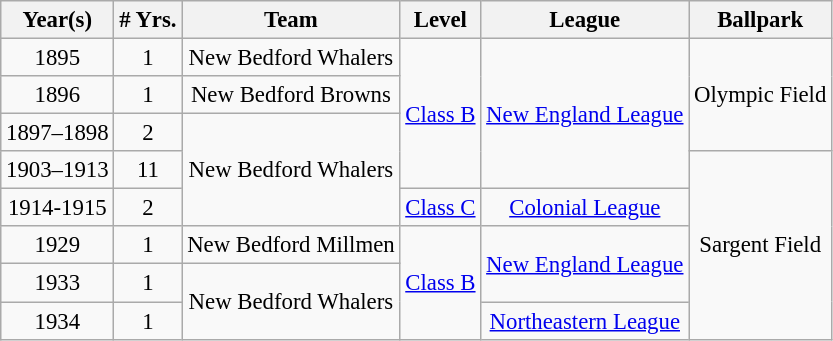<table class="wikitable" style="text-align:center; font-size: 95%;">
<tr>
<th>Year(s)</th>
<th># Yrs.</th>
<th>Team</th>
<th>Level</th>
<th>League</th>
<th>Ballpark</th>
</tr>
<tr>
<td>1895</td>
<td>1</td>
<td>New Bedford Whalers</td>
<td rowspan=4><a href='#'>Class B</a></td>
<td rowspan=4><a href='#'>New England League</a></td>
<td rowspan=3>Olympic Field</td>
</tr>
<tr>
<td>1896</td>
<td>1</td>
<td>New Bedford Browns</td>
</tr>
<tr>
<td>1897–1898</td>
<td>2</td>
<td rowspan=3>New Bedford Whalers</td>
</tr>
<tr>
<td>1903–1913</td>
<td>11</td>
<td Rowspan=5>Sargent Field</td>
</tr>
<tr>
<td>1914-1915</td>
<td>2</td>
<td><a href='#'>Class C</a></td>
<td><a href='#'>Colonial League</a></td>
</tr>
<tr>
<td>1929</td>
<td>1</td>
<td>New Bedford Millmen</td>
<td rowspan=3><a href='#'>Class B</a></td>
<td rowspan=2><a href='#'>New England League</a></td>
</tr>
<tr>
<td>1933</td>
<td>1</td>
<td rowspan=2>New Bedford Whalers</td>
</tr>
<tr>
<td>1934</td>
<td>1</td>
<td><a href='#'>Northeastern League</a></td>
</tr>
</table>
